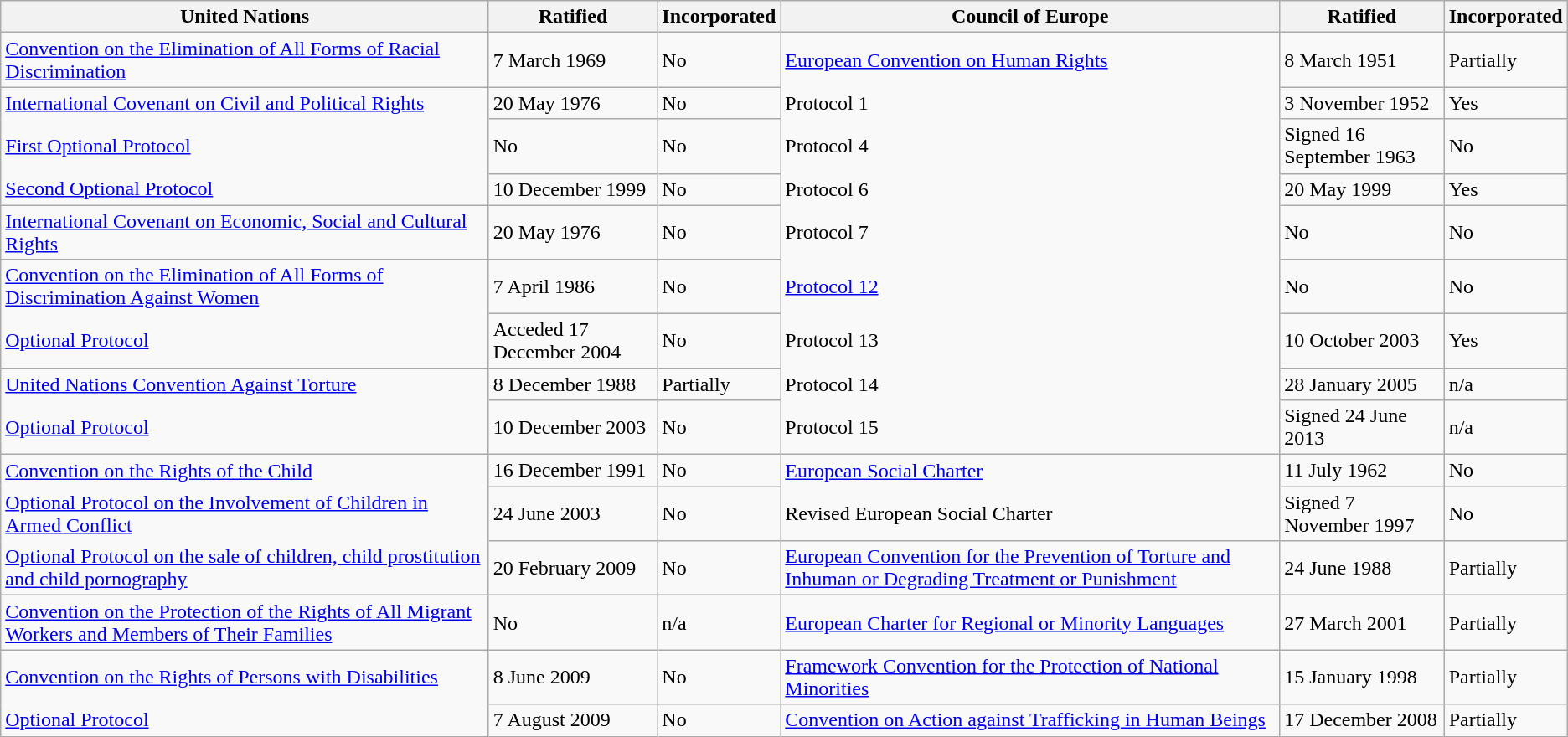<table class="wikitable">
<tr>
<th><strong>United Nations</strong></th>
<th><strong>Ratified</strong></th>
<th><strong>Incorporated</strong></th>
<th><strong>Council of Europe</strong></th>
<th><strong>Ratified</strong></th>
<th><strong>Incorporated</strong></th>
</tr>
<tr>
<td><a href='#'>Convention on the Elimination of All Forms of Racial Discrimination</a></td>
<td>7 March 1969</td>
<td>No</td>
<td style="border-bottom:none;"><a href='#'>European Convention on Human Rights</a></td>
<td>8 March 1951</td>
<td>Partially</td>
</tr>
<tr>
<td style="border-bottom:none;"><a href='#'>International Covenant on Civil and Political Rights</a></td>
<td>20 May 1976</td>
<td>No</td>
<td style="border-top:none;border-bottom:none;">Protocol 1</td>
<td>3 November 1952</td>
<td>Yes</td>
</tr>
<tr>
<td style="border-top:none;border-bottom:none;"><a href='#'>First Optional Protocol</a></td>
<td>No</td>
<td>No</td>
<td style="border-top:none;border-bottom:none;">Protocol 4</td>
<td>Signed 16 September 1963</td>
<td>No</td>
</tr>
<tr>
<td style="border-top:none;"><a href='#'>Second Optional Protocol</a></td>
<td>10 December 1999</td>
<td>No</td>
<td style="border-top:none;border-bottom:none;">Protocol 6</td>
<td>20 May 1999</td>
<td>Yes</td>
</tr>
<tr>
<td><a href='#'>International Covenant on Economic, Social and Cultural Rights</a></td>
<td>20 May 1976</td>
<td>No</td>
<td style="border-top:none;border-bottom:none;">Protocol 7</td>
<td>No</td>
<td>No</td>
</tr>
<tr>
<td style="border-bottom:none;"><a href='#'>Convention on the Elimination of All Forms of Discrimination Against Women</a></td>
<td>7 April 1986</td>
<td>No</td>
<td style="border-top:none;border-bottom:none;"><a href='#'>Protocol 12</a></td>
<td>No</td>
<td>No</td>
</tr>
<tr>
<td style="border-top:none;"><a href='#'>Optional Protocol</a></td>
<td>Acceded 17 December 2004</td>
<td>No</td>
<td style="border-top:none;border-bottom:none;">Protocol 13</td>
<td>10 October 2003</td>
<td>Yes</td>
</tr>
<tr>
<td style="border-bottom:none;"><a href='#'>United Nations Convention Against Torture</a></td>
<td>8 December 1988</td>
<td>Partially</td>
<td style="border-top:none;border-bottom:none;">Protocol 14</td>
<td>28 January 2005</td>
<td>n/a</td>
</tr>
<tr>
<td style="border-top:none;"><a href='#'>Optional Protocol</a></td>
<td>10 December 2003</td>
<td>No</td>
<td style="border-top:none;">Protocol 15</td>
<td>Signed 24 June 2013</td>
<td>n/a</td>
</tr>
<tr>
<td style="border-bottom:none;"><a href='#'>Convention on the Rights of the Child</a></td>
<td>16 December 1991</td>
<td>No</td>
<td style="border-bottom:none;"><a href='#'>European Social Charter</a></td>
<td>11 July 1962</td>
<td>No</td>
</tr>
<tr>
<td style="border-top:none;border-bottom:none;"><a href='#'>Optional Protocol on the Involvement of Children in Armed Conflict</a></td>
<td>24 June 2003</td>
<td>No</td>
<td style="border-top:none;">Revised European Social Charter</td>
<td>Signed 7 November 1997</td>
<td>No</td>
</tr>
<tr>
<td style="border-top:none;"><a href='#'>Optional Protocol on the sale of children, child prostitution and child pornography</a></td>
<td>20 February 2009</td>
<td>No</td>
<td><a href='#'>European Convention for the Prevention of Torture and Inhuman or Degrading Treatment or Punishment</a></td>
<td>24 June 1988</td>
<td>Partially</td>
</tr>
<tr>
<td><a href='#'>Convention on the Protection of the Rights of All Migrant Workers and Members of Their Families</a></td>
<td>No</td>
<td>n/a</td>
<td><a href='#'>European Charter for Regional or Minority Languages</a></td>
<td>27 March 2001</td>
<td>Partially</td>
</tr>
<tr>
<td style="border-bottom:none;"><a href='#'>Convention on the Rights of Persons with Disabilities</a></td>
<td>8 June 2009</td>
<td>No</td>
<td><a href='#'>Framework Convention for the Protection of National Minorities</a></td>
<td>15 January 1998</td>
<td>Partially</td>
</tr>
<tr>
<td style="border-top:none;"><a href='#'>Optional Protocol</a></td>
<td>7 August 2009</td>
<td>No</td>
<td><a href='#'>Convention on Action against Trafficking in Human Beings</a></td>
<td>17 December 2008</td>
<td>Partially</td>
</tr>
</table>
